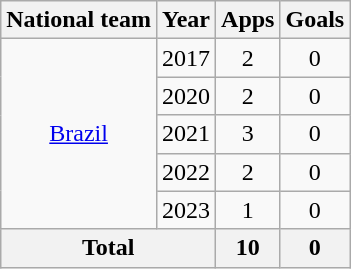<table class=wikitable style=text-align:center>
<tr>
<th>National team</th>
<th>Year</th>
<th>Apps</th>
<th>Goals</th>
</tr>
<tr>
<td rowspan=5><a href='#'>Brazil</a></td>
<td>2017</td>
<td>2</td>
<td>0</td>
</tr>
<tr>
<td>2020</td>
<td>2</td>
<td>0</td>
</tr>
<tr>
<td>2021</td>
<td>3</td>
<td>0</td>
</tr>
<tr>
<td>2022</td>
<td>2</td>
<td>0</td>
</tr>
<tr>
<td>2023</td>
<td>1</td>
<td>0</td>
</tr>
<tr>
<th colspan=2>Total</th>
<th>10</th>
<th>0</th>
</tr>
</table>
